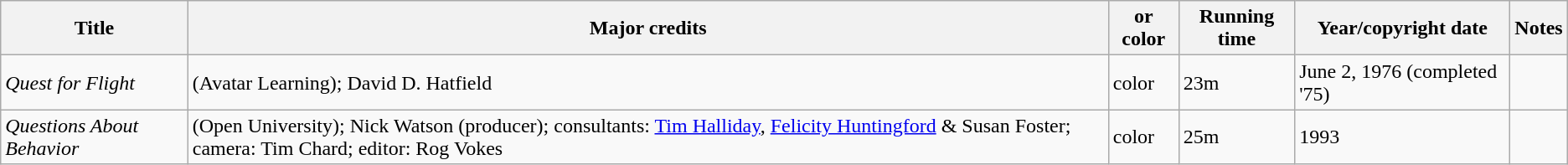<table class="wikitable sortable" border="1">
<tr>
<th>Title</th>
<th>Major credits</th>
<th> or color</th>
<th>Running time</th>
<th>Year/copyright date</th>
<th>Notes</th>
</tr>
<tr>
<td><em> Quest for Flight </em></td>
<td>(Avatar Learning); David D. Hatfield</td>
<td>color</td>
<td>23m</td>
<td>June 2, 1976 (completed '75)</td>
<td></td>
</tr>
<tr>
<td><em> Questions About Behavior </em></td>
<td>(Open University); Nick Watson (producer); consultants: <a href='#'>Tim Halliday</a>, <a href='#'>Felicity Huntingford</a> & Susan Foster; camera: Tim Chard; editor: Rog Vokes</td>
<td>color</td>
<td>25m</td>
<td>1993</td>
<td></td>
</tr>
</table>
